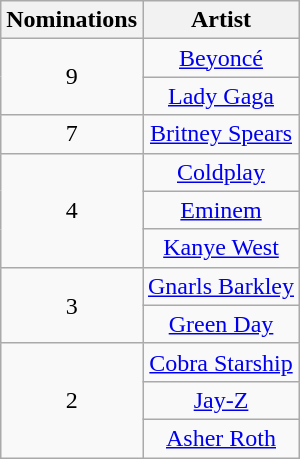<table class="wikitable" rowspan="2" style="text-align:center">
<tr>
<th scope="col" style="width:55px;">Nominations</th>
<th scope="col" style="text-align:center;">Artist</th>
</tr>
<tr>
<td rowspan="2" style="text-align:center">9</td>
<td><a href='#'>Beyoncé</a></td>
</tr>
<tr>
<td><a href='#'>Lady Gaga</a></td>
</tr>
<tr>
<td style="text-align:center">7</td>
<td><a href='#'>Britney Spears</a></td>
</tr>
<tr>
<td rowspan="3" style="text-align:center">4</td>
<td><a href='#'>Coldplay</a></td>
</tr>
<tr>
<td><a href='#'>Eminem</a></td>
</tr>
<tr>
<td><a href='#'>Kanye West</a></td>
</tr>
<tr>
<td rowspan="2" style="text-align:center">3</td>
<td><a href='#'>Gnarls Barkley</a></td>
</tr>
<tr>
<td><a href='#'>Green Day</a></td>
</tr>
<tr>
<td rowspan="3" style="text-align:center">2</td>
<td><a href='#'>Cobra Starship</a></td>
</tr>
<tr>
<td><a href='#'>Jay-Z</a></td>
</tr>
<tr>
<td><a href='#'>Asher Roth</a></td>
</tr>
</table>
